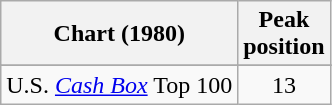<table class="wikitable sortable">
<tr>
<th>Chart (1980)</th>
<th>Peak<br>position</th>
</tr>
<tr>
</tr>
<tr>
</tr>
<tr>
</tr>
<tr>
</tr>
<tr>
<td>U.S. <em><a href='#'>Cash Box</a></em> Top 100</td>
<td style="text-align:center;">13</td>
</tr>
</table>
